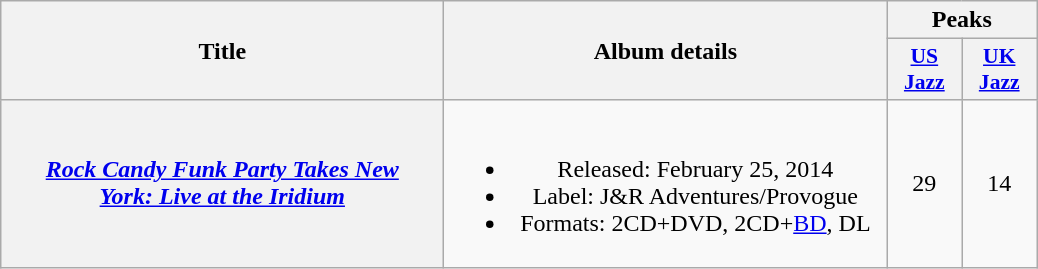<table class="wikitable plainrowheaders" style="text-align:center;">
<tr>
<th scope="col" rowspan="2" style="width:18em;">Title</th>
<th scope="col" rowspan="2" style="width:18em;">Album details</th>
<th scope="col" colspan="2">Peaks</th>
</tr>
<tr>
<th scope="col" style="width:3em;font-size:90%;"><a href='#'>US<br>Jazz</a><br></th>
<th scope="col" style="width:3em;font-size:90%;"><a href='#'>UK<br>Jazz</a><br></th>
</tr>
<tr>
<th scope="row"><em><a href='#'>Rock Candy Funk Party Takes New<br>York: Live at the Iridium</a></em></th>
<td><br><ul><li>Released: February 25, 2014</li><li>Label: J&R Adventures/Provogue</li><li>Formats: 2CD+DVD, 2CD+<a href='#'>BD</a>, DL</li></ul></td>
<td>29</td>
<td>14</td>
</tr>
</table>
